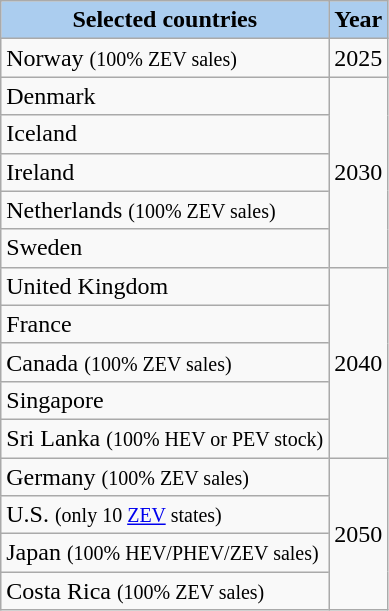<table class="wikitable" style="float: left; clear:left; margin-right: 20px">
<tr>
<th style="background:#ABCDEF;">Selected countries</th>
<th style="background:#abcdef;">Year</th>
</tr>
<tr align=center>
<td align=left>Norway <small>(100% ZEV sales)</small></td>
<td>2025</td>
</tr>
<tr align=center>
<td align=left>Denmark</td>
<td rowspan="5">2030</td>
</tr>
<tr align=center>
<td align=left>Iceland</td>
</tr>
<tr align=center>
<td align=left>Ireland</td>
</tr>
<tr align=center>
<td align=left>Netherlands <small>(100% ZEV sales)</small></td>
</tr>
<tr align=center>
<td align=left>Sweden</td>
</tr>
<tr align=center>
<td align=left>United Kingdom</td>
<td rowspan="5">2040</td>
</tr>
<tr align=center>
<td align=left>France</td>
</tr>
<tr align=center>
<td align=left>Canada <small>(100% ZEV sales)</small></td>
</tr>
<tr align=center>
<td align=left>Singapore</td>
</tr>
<tr align=center>
<td align=left>Sri Lanka <small>(100% HEV or PEV stock)</small></td>
</tr>
<tr align=center>
<td align=left>Germany <small>(100% ZEV sales)</small></td>
<td rowspan="4">2050</td>
</tr>
<tr align=center>
<td align=left>U.S. <small>(only 10 <a href='#'>ZEV</a> states)</small></td>
</tr>
<tr align=center>
<td align=left>Japan <small>(100% HEV/PHEV/ZEV sales)</small></td>
</tr>
<tr align=center>
<td align=left>Costa Rica <small>(100% ZEV sales)</small></td>
</tr>
</table>
